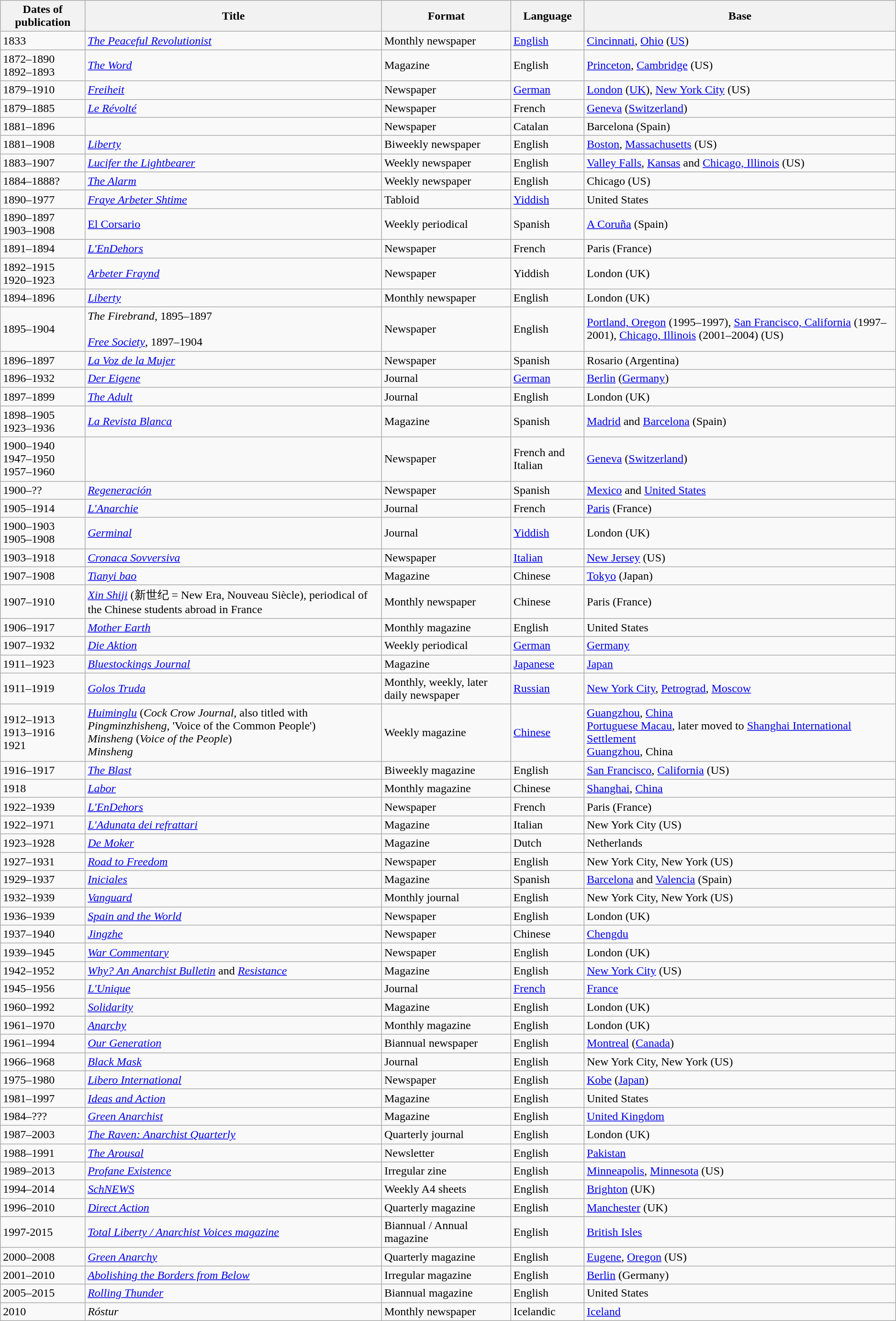<table class="wikitable sortable">
<tr>
<th>Dates of publication</th>
<th>Title</th>
<th>Format</th>
<th>Language</th>
<th>Base</th>
</tr>
<tr>
<td>1833</td>
<td><em><a href='#'>The Peaceful Revolutionist</a></em></td>
<td>Monthly newspaper</td>
<td><a href='#'>English</a></td>
<td><a href='#'>Cincinnati</a>, <a href='#'>Ohio</a> (<a href='#'>US</a>)</td>
</tr>
<tr>
<td>1872–1890<br>1892–1893</td>
<td><em><a href='#'>The Word</a></em></td>
<td>Magazine</td>
<td>English</td>
<td><a href='#'>Princeton</a>, <a href='#'>Cambridge</a> (US)</td>
</tr>
<tr>
<td>1879–1910</td>
<td><em><a href='#'>Freiheit</a></em></td>
<td>Newspaper</td>
<td><a href='#'>German</a></td>
<td><a href='#'>London</a> (<a href='#'>UK</a>), <a href='#'>New York City</a> (US)</td>
</tr>
<tr>
<td>1879–1885</td>
<td><em><a href='#'>Le Révolté</a></em></td>
<td>Newspaper</td>
<td>French</td>
<td><a href='#'>Geneva</a> (<a href='#'>Switzerland</a>)</td>
</tr>
<tr>
<td>1881–1896</td>
<td></td>
<td>Newspaper</td>
<td>Catalan</td>
<td>Barcelona (Spain)</td>
</tr>
<tr>
<td>1881–1908</td>
<td><em><a href='#'>Liberty</a></em></td>
<td>Biweekly newspaper</td>
<td>English</td>
<td><a href='#'>Boston</a>, <a href='#'>Massachusetts</a> (US)</td>
</tr>
<tr>
<td>1883–1907</td>
<td><em><a href='#'>Lucifer the Lightbearer</a></em></td>
<td>Weekly newspaper</td>
<td>English</td>
<td><a href='#'>Valley Falls</a>, <a href='#'>Kansas</a> and <a href='#'>Chicago, Illinois</a> (US)</td>
</tr>
<tr>
<td>1884–1888?</td>
<td><em><a href='#'>The Alarm</a></em></td>
<td>Weekly newspaper</td>
<td>English</td>
<td>Chicago (US)</td>
</tr>
<tr>
<td>1890–1977</td>
<td><em><a href='#'>Fraye Arbeter Shtime</a></em></td>
<td>Tabloid</td>
<td><a href='#'>Yiddish</a></td>
<td>United States</td>
</tr>
<tr>
<td>1890–1897<br>1903–1908</td>
<td><a href='#'>El Corsario</a></td>
<td>Weekly periodical</td>
<td>Spanish</td>
<td><a href='#'>A Coruña</a> (Spain)</td>
</tr>
<tr>
<td>1891–1894</td>
<td><em><a href='#'>L'EnDehors</a></em></td>
<td>Newspaper</td>
<td>French</td>
<td>Paris (France)</td>
</tr>
<tr>
<td>1892–1915<br>1920–1923</td>
<td><em><a href='#'>Arbeter Fraynd</a></em></td>
<td>Newspaper</td>
<td>Yiddish</td>
<td>London (UK)</td>
</tr>
<tr>
<td>1894–1896</td>
<td><em><a href='#'>Liberty</a></em></td>
<td>Monthly newspaper</td>
<td>English</td>
<td>London (UK)</td>
</tr>
<tr>
<td>1895–1904</td>
<td><em>The Firebrand</em>, 1895–1897<br><br><em><a href='#'>Free Society</a></em>, 1897–1904</td>
<td>Newspaper</td>
<td>English</td>
<td><a href='#'>Portland, Oregon</a> (1995–1997), <a href='#'>San Francisco, California</a> (1997–2001), <a href='#'>Chicago, Illinois</a> (2001–2004) (US)</td>
</tr>
<tr>
<td>1896–1897</td>
<td><em><a href='#'>La Voz de la Mujer</a></em></td>
<td>Newspaper</td>
<td>Spanish</td>
<td>Rosario (Argentina)</td>
</tr>
<tr>
<td>1896–1932</td>
<td><em><a href='#'>Der Eigene</a></em></td>
<td>Journal</td>
<td><a href='#'>German</a></td>
<td><a href='#'>Berlin</a> (<a href='#'>Germany</a>)</td>
</tr>
<tr>
<td>1897–1899</td>
<td><em><a href='#'>The Adult</a></em></td>
<td>Journal</td>
<td>English</td>
<td>London (UK)</td>
</tr>
<tr>
<td>1898–1905<br>1923–1936</td>
<td><em><a href='#'>La Revista Blanca</a></em></td>
<td>Magazine</td>
<td>Spanish</td>
<td><a href='#'>Madrid</a> and <a href='#'>Barcelona</a> (Spain)</td>
</tr>
<tr>
<td>1900–1940<br>1947–1950<br>1957–1960</td>
<td></td>
<td>Newspaper</td>
<td>French and Italian</td>
<td><a href='#'>Geneva</a> (<a href='#'>Switzerland</a>)</td>
</tr>
<tr>
<td>1900–??</td>
<td><em><a href='#'>Regeneración</a></em></td>
<td>Newspaper</td>
<td>Spanish</td>
<td><a href='#'>Mexico</a> and <a href='#'>United States</a></td>
</tr>
<tr>
<td>1905–1914</td>
<td><em><a href='#'>L'Anarchie</a></em></td>
<td>Journal</td>
<td>French</td>
<td><a href='#'>Paris</a> (France)</td>
</tr>
<tr>
<td>1900–1903<br>1905–1908</td>
<td><em><a href='#'>Germinal</a></em></td>
<td>Journal</td>
<td><a href='#'>Yiddish</a></td>
<td>London (UK)</td>
</tr>
<tr>
<td>1903–1918</td>
<td><em><a href='#'>Cronaca Sovversiva</a></em></td>
<td>Newspaper</td>
<td><a href='#'>Italian</a></td>
<td><a href='#'>New Jersey</a> (US)</td>
</tr>
<tr>
<td>1907–1908</td>
<td><em><a href='#'>Tianyi bao</a></em></td>
<td>Magazine</td>
<td>Chinese</td>
<td><a href='#'>Tokyo</a> (Japan)</td>
</tr>
<tr>
<td>1907–1910</td>
<td><em><a href='#'>Xin Shiji</a></em> (新世纪 = New Era, Nouveau Siècle), periodical of the Chinese students abroad in France</td>
<td>Monthly newspaper</td>
<td>Chinese</td>
<td>Paris (France)</td>
</tr>
<tr>
<td>1906–1917</td>
<td><em><a href='#'>Mother Earth</a></em></td>
<td>Monthly magazine</td>
<td>English</td>
<td>United States</td>
</tr>
<tr>
<td>1907–1932</td>
<td><em><a href='#'>Die Aktion</a></em></td>
<td>Weekly periodical</td>
<td><a href='#'>German</a></td>
<td><a href='#'>Germany</a></td>
</tr>
<tr>
<td>1911–1923</td>
<td><em><a href='#'>Bluestockings Journal</a></em></td>
<td>Magazine</td>
<td><a href='#'>Japanese</a></td>
<td><a href='#'>Japan</a></td>
</tr>
<tr>
<td>1911–1919</td>
<td><em><a href='#'>Golos Truda</a></em></td>
<td>Monthly, weekly, later daily newspaper</td>
<td><a href='#'>Russian</a></td>
<td><a href='#'>New York City</a>, <a href='#'>Petrograd</a>, <a href='#'>Moscow</a></td>
</tr>
<tr>
<td>1912–1913<br>1913–1916<br>1921</td>
<td><em><a href='#'>Huiminglu</a></em> (<em>Cock Crow Journal</em>, also titled with <em>Pingminzhisheng</em>, 'Voice of the Common People')<br><em>Minsheng</em> (<em>Voice of the People</em>)<br><em>Minsheng</em></td>
<td>Weekly magazine</td>
<td><a href='#'>Chinese</a></td>
<td><a href='#'>Guangzhou</a>, <a href='#'>China</a><br><a href='#'>Portuguese Macau</a>, later moved to <a href='#'>Shanghai International Settlement</a><br><a href='#'>Guangzhou</a>, China</td>
</tr>
<tr>
<td>1916–1917</td>
<td><em><a href='#'>The Blast</a></em></td>
<td>Biweekly magazine</td>
<td>English</td>
<td><a href='#'>San Francisco</a>, <a href='#'>California</a> (US)</td>
</tr>
<tr>
<td>1918</td>
<td><em><a href='#'>Labor</a></em></td>
<td>Monthly magazine</td>
<td>Chinese</td>
<td><a href='#'>Shanghai</a>, <a href='#'>China</a></td>
</tr>
<tr>
<td>1922–1939</td>
<td><em><a href='#'>L'EnDehors</a></em></td>
<td>Newspaper</td>
<td>French</td>
<td>Paris (France)</td>
</tr>
<tr>
<td>1922–1971</td>
<td><em><a href='#'>L'Adunata dei refrattari</a></em></td>
<td>Magazine</td>
<td>Italian</td>
<td>New York City (US)</td>
</tr>
<tr>
<td>1923–1928</td>
<td><em><a href='#'>De Moker</a></em></td>
<td>Magazine</td>
<td>Dutch</td>
<td>Netherlands</td>
</tr>
<tr>
<td>1927–1931</td>
<td><em><a href='#'>Road to Freedom</a></em></td>
<td>Newspaper</td>
<td>English</td>
<td>New York City, New York (US)</td>
</tr>
<tr>
<td>1929–1937</td>
<td><em><a href='#'>Iniciales</a></em></td>
<td>Magazine</td>
<td>Spanish</td>
<td><a href='#'>Barcelona</a> and <a href='#'>Valencia</a> (Spain)</td>
</tr>
<tr>
<td>1932–1939</td>
<td><em><a href='#'>Vanguard</a></em></td>
<td>Monthly journal</td>
<td>English</td>
<td>New York City, New York (US)</td>
</tr>
<tr>
<td>1936–1939</td>
<td><em><a href='#'>Spain and the World</a></em></td>
<td>Newspaper</td>
<td>English</td>
<td>London (UK)</td>
</tr>
<tr>
<td>1937–1940</td>
<td><em><a href='#'>Jingzhe</a></em></td>
<td>Newspaper</td>
<td>Chinese</td>
<td><a href='#'>Chengdu</a></td>
</tr>
<tr>
<td>1939–1945</td>
<td><em><a href='#'>War Commentary</a></em></td>
<td>Newspaper</td>
<td>English</td>
<td>London (UK)</td>
</tr>
<tr>
<td>1942–1952</td>
<td><em><a href='#'>Why? An Anarchist Bulletin</a></em> and <em><a href='#'>Resistance</a></em></td>
<td>Magazine</td>
<td>English</td>
<td><a href='#'>New York City</a> (US)</td>
</tr>
<tr>
<td>1945–1956</td>
<td><em><a href='#'>L'Unique</a></em></td>
<td>Journal</td>
<td><a href='#'>French</a></td>
<td><a href='#'>France</a></td>
</tr>
<tr>
<td>1960–1992</td>
<td><em><a href='#'>Solidarity</a></em></td>
<td>Magazine</td>
<td>English</td>
<td>London (UK)</td>
</tr>
<tr>
<td>1961–1970</td>
<td><em><a href='#'>Anarchy</a></em></td>
<td>Monthly magazine</td>
<td>English</td>
<td>London (UK)</td>
</tr>
<tr>
<td>1961–1994</td>
<td><em><a href='#'>Our Generation</a></em></td>
<td>Biannual newspaper</td>
<td>English</td>
<td><a href='#'>Montreal</a> (<a href='#'>Canada</a>)</td>
</tr>
<tr>
<td>1966–1968</td>
<td><em><a href='#'>Black Mask</a></em></td>
<td>Journal</td>
<td>English</td>
<td>New York City, New York (US)</td>
</tr>
<tr>
<td>1975–1980</td>
<td><em><a href='#'>Libero International</a></em></td>
<td>Newspaper</td>
<td>English</td>
<td><a href='#'>Kobe</a> (<a href='#'>Japan</a>)</td>
</tr>
<tr>
<td>1981–1997</td>
<td><em><a href='#'>Ideas and Action</a></em></td>
<td>Magazine</td>
<td>English</td>
<td>United States</td>
</tr>
<tr>
<td>1984–???</td>
<td><em><a href='#'>Green Anarchist</a></em></td>
<td>Magazine</td>
<td>English</td>
<td><a href='#'>United Kingdom</a></td>
</tr>
<tr>
<td>1987–2003</td>
<td><em><a href='#'>The Raven: Anarchist Quarterly</a></em></td>
<td>Quarterly journal</td>
<td>English</td>
<td>London (UK)</td>
</tr>
<tr>
<td>1988–1991</td>
<td><em><a href='#'>The Arousal</a></em></td>
<td>Newsletter</td>
<td>English</td>
<td><a href='#'>Pakistan</a></td>
</tr>
<tr>
<td>1989–2013</td>
<td><em><a href='#'>Profane Existence</a></em></td>
<td>Irregular zine</td>
<td>English</td>
<td><a href='#'>Minneapolis</a>, <a href='#'>Minnesota</a> (US)</td>
</tr>
<tr>
<td>1994–2014</td>
<td><em><a href='#'>SchNEWS</a></em></td>
<td>Weekly A4 sheets</td>
<td>English</td>
<td><a href='#'>Brighton</a> (UK)</td>
</tr>
<tr>
<td>1996–2010</td>
<td><em><a href='#'>Direct Action</a></em></td>
<td>Quarterly magazine</td>
<td>English</td>
<td><a href='#'>Manchester</a> (UK)</td>
</tr>
<tr>
</tr>
<tr>
<td>1997-2015</td>
<td><em><a href='#'>Total Liberty / Anarchist Voices magazine</a></em></td>
<td>Biannual / Annual magazine</td>
<td>English</td>
<td><a href='#'>British Isles</a></td>
</tr>
<tr>
<td>2000–2008</td>
<td><em><a href='#'>Green Anarchy</a></em></td>
<td>Quarterly magazine</td>
<td>English</td>
<td><a href='#'>Eugene</a>, <a href='#'>Oregon</a> (US)</td>
</tr>
<tr>
<td>2001–2010</td>
<td><em><a href='#'>Abolishing the Borders from Below</a></em></td>
<td>Irregular magazine</td>
<td>English</td>
<td><a href='#'>Berlin</a> (Germany)</td>
</tr>
<tr>
<td>2005–2015</td>
<td><em><a href='#'>Rolling Thunder</a></em></td>
<td>Biannual magazine</td>
<td>English</td>
<td>United States</td>
</tr>
<tr>
<td>2010</td>
<td><em>Róstur</em></td>
<td>Monthly newspaper</td>
<td>Icelandic</td>
<td><a href='#'>Iceland</a></td>
</tr>
</table>
